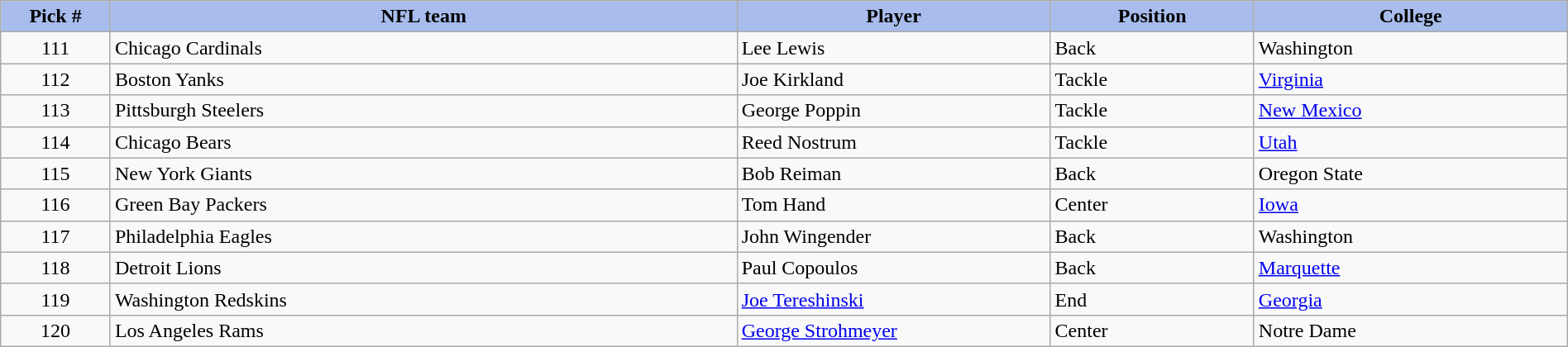<table class="wikitable sortable sortable" style="width: 100%">
<tr>
<th style="background:#A8BDEC;" width=7%>Pick #</th>
<th width=40% style="background:#A8BDEC;">NFL team</th>
<th width=20% style="background:#A8BDEC;">Player</th>
<th width=13% style="background:#A8BDEC;">Position</th>
<th style="background:#A8BDEC;">College</th>
</tr>
<tr>
<td align=center>111</td>
<td>Chicago Cardinals</td>
<td>Lee Lewis</td>
<td>Back</td>
<td>Washington</td>
</tr>
<tr>
<td align=center>112</td>
<td>Boston Yanks</td>
<td>Joe Kirkland</td>
<td>Tackle</td>
<td><a href='#'>Virginia</a></td>
</tr>
<tr>
<td align=center>113</td>
<td>Pittsburgh Steelers</td>
<td>George Poppin</td>
<td>Tackle</td>
<td><a href='#'>New Mexico</a></td>
</tr>
<tr>
<td align=center>114</td>
<td>Chicago Bears</td>
<td>Reed Nostrum</td>
<td>Tackle</td>
<td><a href='#'>Utah</a></td>
</tr>
<tr>
<td align=center>115</td>
<td>New York Giants</td>
<td>Bob Reiman</td>
<td>Back</td>
<td>Oregon State</td>
</tr>
<tr>
<td align=center>116</td>
<td>Green Bay Packers</td>
<td>Tom Hand</td>
<td>Center</td>
<td><a href='#'>Iowa</a></td>
</tr>
<tr>
<td align=center>117</td>
<td>Philadelphia Eagles</td>
<td>John Wingender</td>
<td>Back</td>
<td>Washington</td>
</tr>
<tr>
<td align=center>118</td>
<td>Detroit Lions</td>
<td>Paul Copoulos</td>
<td>Back</td>
<td><a href='#'>Marquette</a></td>
</tr>
<tr>
<td align=center>119</td>
<td>Washington Redskins</td>
<td><a href='#'>Joe Tereshinski</a></td>
<td>End</td>
<td><a href='#'>Georgia</a></td>
</tr>
<tr>
<td align=center>120</td>
<td>Los Angeles Rams</td>
<td><a href='#'>George Strohmeyer</a></td>
<td>Center</td>
<td>Notre Dame</td>
</tr>
</table>
